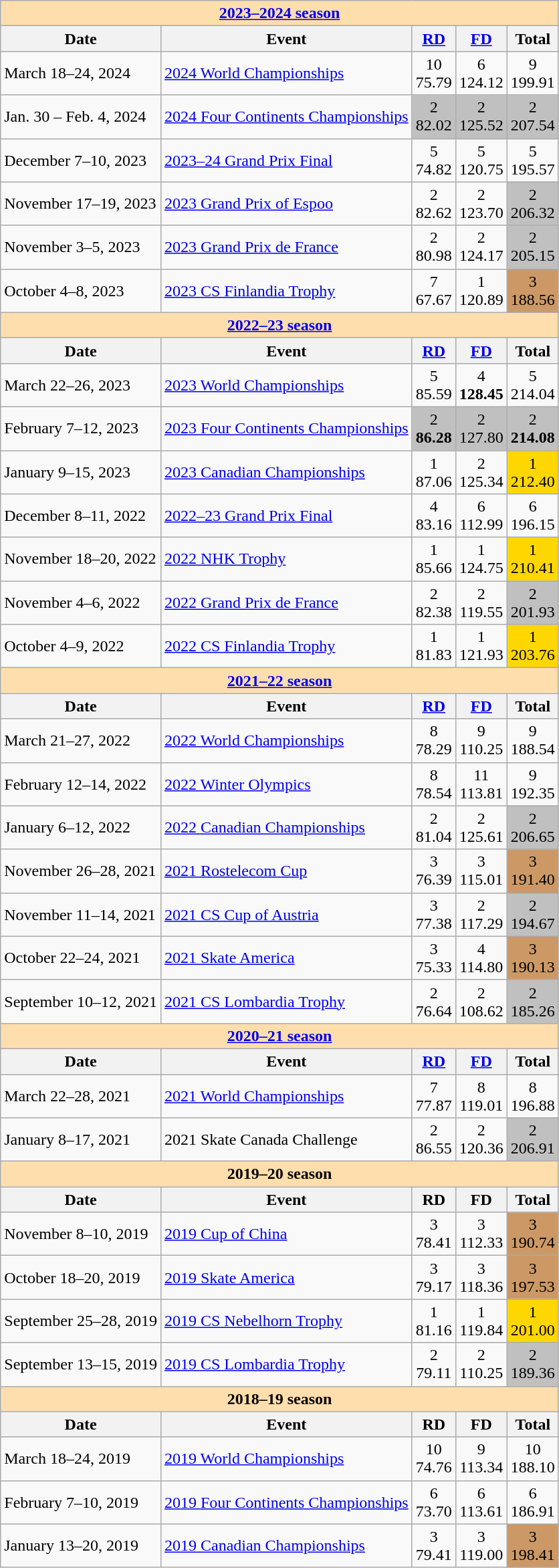<table class="wikitable">
<tr>
<td style="background-color: #ffdead; " colspan=5 align=center><a href='#'><strong>2023–2024 season</strong></a></td>
</tr>
<tr>
<th>Date</th>
<th>Event</th>
<th><a href='#'>RD</a></th>
<th><a href='#'>FD</a></th>
<th>Total</th>
</tr>
<tr>
<td>March 18–24, 2024</td>
<td><a href='#'>2024 World Championships</a></td>
<td align=center>10 <br> 75.79</td>
<td align=center>6 <br> 124.12</td>
<td align=center>9 <br> 199.91</td>
</tr>
<tr>
<td>Jan. 30 – Feb. 4, 2024</td>
<td><a href='#'>2024 Four Continents Championships</a></td>
<td align=center bgcolor=silver>2 <br> 82.02</td>
<td align=center bgcolor=silver>2 <br> 125.52</td>
<td align=center bgcolor=silver>2 <br> 207.54</td>
</tr>
<tr>
<td>December 7–10, 2023</td>
<td><a href='#'>2023–24 Grand Prix Final</a></td>
<td align=center>5 <br> 74.82</td>
<td align=center>5 <br> 120.75</td>
<td align=center>5 <br> 195.57</td>
</tr>
<tr>
<td>November 17–19, 2023</td>
<td><a href='#'>2023 Grand Prix of Espoo</a></td>
<td align=center>2 <br> 82.62</td>
<td align=center>2 <br> 123.70</td>
<td align=center bgcolor=silver>2 <br> 206.32</td>
</tr>
<tr>
<td>November 3–5, 2023</td>
<td><a href='#'>2023 Grand Prix de France</a></td>
<td align=center>2 <br> 80.98</td>
<td align=center>2 <br> 124.17</td>
<td align=center bgcolor=silver>2 <br> 205.15</td>
</tr>
<tr>
<td>October 4–8, 2023</td>
<td><a href='#'>2023 CS Finlandia Trophy</a></td>
<td align=center>7 <br>67.67</td>
<td align=center>1 <br> 120.89</td>
<td align=center bgcolor=cc9966>3 <br> 188.56</td>
</tr>
<tr>
<td style="background-color: #ffdead; " colspan=5 align=center><a href='#'><strong>2022–23 season</strong></a></td>
</tr>
<tr>
<th>Date</th>
<th>Event</th>
<th><a href='#'>RD</a></th>
<th><a href='#'>FD</a></th>
<th>Total</th>
</tr>
<tr>
<td>March 22–26, 2023</td>
<td><a href='#'>2023 World Championships</a></td>
<td align=center>5 <br> 85.59</td>
<td align=center>4 <br> <strong>128.45</strong></td>
<td align=center>5 <br> 214.04</td>
</tr>
<tr>
<td>February 7–12, 2023</td>
<td><a href='#'>2023 Four Continents Championships</a></td>
<td align=center bgcolor=silver>2 <br> <strong>86.28</strong></td>
<td align=center bgcolor=silver>2 <br> 127.80</td>
<td align=center bgcolor=silver>2 <br> <strong>214.08</strong></td>
</tr>
<tr>
<td>January 9–15, 2023</td>
<td><a href='#'>2023 Canadian Championships</a></td>
<td align=center>1 <br> 87.06</td>
<td align=center>2 <br> 125.34</td>
<td align=center bgcolor=gold>1 <br> 212.40</td>
</tr>
<tr>
<td>December 8–11, 2022</td>
<td><a href='#'>2022–23 Grand Prix Final</a></td>
<td align=center>4 <br> 83.16</td>
<td align=center>6 <br> 112.99</td>
<td align=center>6 <br> 196.15</td>
</tr>
<tr>
<td>November 18–20, 2022</td>
<td><a href='#'>2022 NHK Trophy</a></td>
<td align=center>1 <br> 85.66</td>
<td align=center>1 <br> 124.75</td>
<td align=center bgcolor=gold>1 <br> 210.41</td>
</tr>
<tr>
<td>November 4–6, 2022</td>
<td><a href='#'>2022 Grand Prix de France</a></td>
<td align=center>2 <br> 82.38</td>
<td align=center>2 <br> 119.55</td>
<td align=center bgcolor="silver">2 <br> 201.93</td>
</tr>
<tr>
<td>October 4–9, 2022</td>
<td><a href='#'>2022 CS Finlandia Trophy</a></td>
<td align=center>1 <br> 81.83</td>
<td align=center>1 <br> 121.93</td>
<td align=center bgcolor=gold>1 <br> 203.76</td>
</tr>
<tr>
<td style="background-color: #ffdead; " colspan=5 align=center><a href='#'><strong>2021–22 season</strong></a></td>
</tr>
<tr>
<th>Date</th>
<th>Event</th>
<th><a href='#'>RD</a></th>
<th><a href='#'>FD</a></th>
<th>Total</th>
</tr>
<tr>
<td>March 21–27, 2022</td>
<td><a href='#'>2022 World Championships</a></td>
<td align=center>8 <br> 78.29</td>
<td align=center>9 <br> 110.25</td>
<td align=center>9 <br> 188.54</td>
</tr>
<tr>
<td>February 12–14, 2022</td>
<td><a href='#'>2022 Winter Olympics</a></td>
<td align=center>8 <br> 78.54</td>
<td align=center>11 <br> 113.81</td>
<td align=center>9 <br> 192.35</td>
</tr>
<tr>
<td>January 6–12, 2022</td>
<td><a href='#'>2022 Canadian Championships</a></td>
<td align=center>2 <br> 81.04</td>
<td align=center>2 <br> 125.61</td>
<td align=center bgcolor=silver>2 <br> 206.65</td>
</tr>
<tr>
<td>November 26–28, 2021</td>
<td><a href='#'>2021 Rostelecom Cup</a></td>
<td align=center>3 <br> 76.39</td>
<td align=center>3 <br> 115.01</td>
<td align=center bgcolor=cc9966>3 <br> 191.40</td>
</tr>
<tr>
<td>November 11–14, 2021</td>
<td><a href='#'>2021 CS Cup of Austria</a></td>
<td align=center>3 <br> 77.38</td>
<td align=center>2 <br> 117.29</td>
<td align=center bgcolor=silver>2 <br> 194.67</td>
</tr>
<tr>
<td>October 22–24, 2021</td>
<td><a href='#'>2021 Skate America</a></td>
<td align=center>3 <br> 75.33</td>
<td align=center>4 <br> 114.80</td>
<td align=center bgcolor=cc9966>3 <br> 190.13</td>
</tr>
<tr>
<td>September 10–12, 2021</td>
<td><a href='#'>2021 CS Lombardia Trophy</a></td>
<td align=center>2 <br> 76.64</td>
<td align=center>2 <br> 108.62</td>
<td align=center bgcolor=silver>2 <br> 185.26</td>
</tr>
<tr>
<td style="background-color: #ffdead; " colspan=5 align=center><a href='#'><strong>2020–21 season</strong></a></td>
</tr>
<tr>
<th>Date</th>
<th>Event</th>
<th><a href='#'>RD</a></th>
<th><a href='#'>FD</a></th>
<th>Total</th>
</tr>
<tr>
<td>March 22–28, 2021</td>
<td><a href='#'>2021 World Championships</a></td>
<td align=center>7 <br> 77.87</td>
<td align=center>8 <br> 119.01</td>
<td align=center>8 <br> 196.88</td>
</tr>
<tr>
<td>January 8–17, 2021</td>
<td>2021 Skate Canada Challenge</td>
<td align=center>2 <br> 86.55</td>
<td align=center>2 <br> 120.36</td>
<td align=center bgcolor=silver>2 <br> 206.91</td>
</tr>
<tr>
<th style="background-color: #ffdead;" colspan=5 align="center"><strong>2019–20 season</strong></th>
</tr>
<tr>
<th>Date</th>
<th>Event</th>
<th>RD</th>
<th>FD</th>
<th>Total</th>
</tr>
<tr>
<td>November 8–10, 2019</td>
<td><a href='#'>2019 Cup of China</a></td>
<td align=center>3 <br> 78.41</td>
<td align=center>3 <br> 112.33</td>
<td align=center bgcolor=cc9966>3 <br> 190.74</td>
</tr>
<tr>
<td>October 18–20, 2019</td>
<td><a href='#'>2019 Skate America</a></td>
<td align=center>3 <br> 79.17</td>
<td align=center>3 <br> 118.36</td>
<td align=center bgcolor=cc9966>3 <br> 197.53</td>
</tr>
<tr>
<td>September 25–28, 2019</td>
<td><a href='#'>2019 CS Nebelhorn Trophy</a></td>
<td align=center>1 <br> 81.16</td>
<td align=center>1 <br> 119.84</td>
<td align=center bgcolor=gold>1 <br> 201.00</td>
</tr>
<tr>
<td>September 13–15, 2019</td>
<td><a href='#'>2019 CS Lombardia Trophy</a></td>
<td align=center>2 <br> 79.11</td>
<td align=center>2 <br> 110.25</td>
<td align=center bgcolor=silver>2 <br> 189.36</td>
</tr>
<tr>
<th style="background-color: #ffdead;" colspan=5 align="center"><strong>2018–19 season</strong></th>
</tr>
<tr>
<th>Date</th>
<th>Event</th>
<th>RD</th>
<th>FD</th>
<th>Total</th>
</tr>
<tr>
<td>March 18–24, 2019</td>
<td><a href='#'>2019 World Championships</a></td>
<td align=center>10 <br> 74.76</td>
<td align=center>9 <br> 113.34</td>
<td align=center>10 <br> 188.10</td>
</tr>
<tr>
<td>February 7–10, 2019</td>
<td><a href='#'>2019 Four Continents Championships</a></td>
<td align=center>6 <br> 73.70</td>
<td align=center>6 <br> 113.61</td>
<td align=center>6 <br> 186.91</td>
</tr>
<tr>
<td>January 13–20, 2019</td>
<td><a href='#'>2019 Canadian Championships</a></td>
<td align=center>3 <br> 79.41</td>
<td align=center>3 <br> 119.00</td>
<td align=center bgcolor=cc9966>3 <br> 198.41</td>
</tr>
</table>
